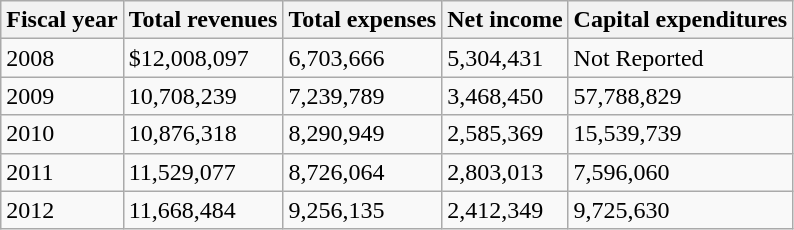<table class="wikitable sortable">
<tr>
<th>Fiscal year</th>
<th>Total revenues</th>
<th>Total expenses</th>
<th>Net income</th>
<th>Capital expenditures</th>
</tr>
<tr>
<td>2008</td>
<td>$12,008,097</td>
<td>6,703,666</td>
<td>5,304,431</td>
<td>Not Reported</td>
</tr>
<tr>
<td>2009</td>
<td>10,708,239</td>
<td>7,239,789</td>
<td>3,468,450</td>
<td>57,788,829</td>
</tr>
<tr>
<td>2010</td>
<td>10,876,318</td>
<td>8,290,949</td>
<td>2,585,369</td>
<td>15,539,739</td>
</tr>
<tr>
<td>2011</td>
<td>11,529,077</td>
<td>8,726,064</td>
<td>2,803,013</td>
<td>7,596,060</td>
</tr>
<tr>
<td>2012</td>
<td>11,668,484</td>
<td>9,256,135</td>
<td>2,412,349</td>
<td>9,725,630</td>
</tr>
</table>
